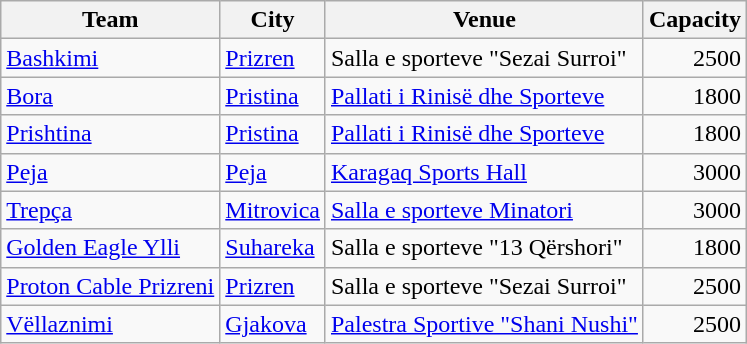<table class="wikitable sortable">
<tr>
<th>Team</th>
<th>City</th>
<th>Venue</th>
<th>Capacity</th>
</tr>
<tr>
<td><a href='#'>Bashkimi</a></td>
<td><a href='#'>Prizren</a></td>
<td>Salla e sporteve "Sezai Surroi"</td>
<td align=right>2500</td>
</tr>
<tr>
<td><a href='#'>Bora</a></td>
<td><a href='#'>Pristina</a></td>
<td><a href='#'>Pallati i Rinisë dhe Sporteve</a></td>
<td align=right>1800</td>
</tr>
<tr>
<td><a href='#'>Prishtina</a></td>
<td><a href='#'>Pristina</a></td>
<td><a href='#'>Pallati i Rinisë dhe Sporteve</a></td>
<td align=right>1800</td>
</tr>
<tr>
<td><a href='#'>Peja</a></td>
<td><a href='#'>Peja</a></td>
<td><a href='#'>Karagaq Sports Hall</a></td>
<td align=right>3000</td>
</tr>
<tr>
<td><a href='#'>Trepça</a></td>
<td><a href='#'>Mitrovica</a></td>
<td><a href='#'>Salla e sporteve Minatori</a></td>
<td align=right>3000</td>
</tr>
<tr>
<td><a href='#'>Golden Eagle Ylli</a></td>
<td><a href='#'>Suhareka</a></td>
<td>Salla e sporteve "13 Qërshori"</td>
<td align=right>1800</td>
</tr>
<tr>
<td><a href='#'>Proton Cable Prizreni</a></td>
<td><a href='#'>Prizren</a></td>
<td>Salla e sporteve "Sezai Surroi"</td>
<td align=right>2500</td>
</tr>
<tr>
<td><a href='#'>Vëllaznimi</a></td>
<td><a href='#'>Gjakova</a></td>
<td><a href='#'>Palestra Sportive "Shani Nushi"</a></td>
<td align=right>2500</td>
</tr>
</table>
